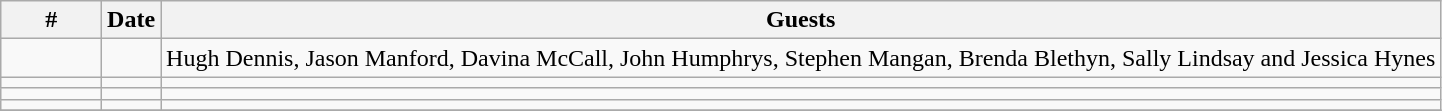<table class="wikitable">
<tr>
<th style="width:7%;">#</th>
<th>Date</th>
<th>Guests</th>
</tr>
<tr>
<td></td>
<td></td>
<td>Hugh Dennis, Jason Manford, Davina McCall, John Humphrys, Stephen Mangan, Brenda Blethyn, Sally Lindsay and Jessica Hynes</td>
</tr>
<tr>
<td></td>
<td></td>
<td></td>
</tr>
<tr>
<td></td>
<td></td>
<td></td>
</tr>
<tr>
<td></td>
<td></td>
<td></td>
</tr>
<tr>
</tr>
</table>
